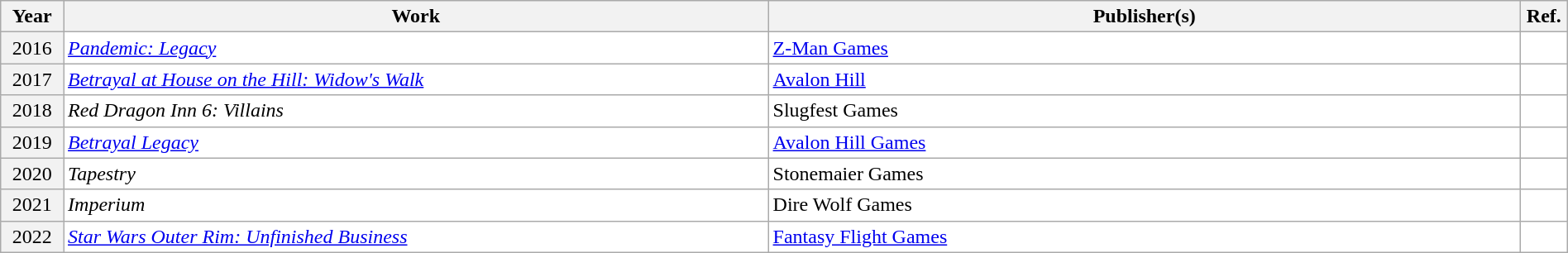<table class="sortable wikitable" width="100%" cellpadding="5" style="margin: 1em auto 1em auto">
<tr>
<th width="4%" scope="col">Year</th>
<th width="45%" scope="col">Work</th>
<th width="48%" scope="col" class="unsortable">Publisher(s)</th>
<th width="3%" scope="col" class="unsortable">Ref.</th>
</tr>
<tr style="background:#FFFFFF;">
<th scope="row" align="center" rowspan="1" style="font-weight:normal;">2016</th>
<td><em><a href='#'>Pandemic: Legacy</a></em></td>
<td><a href='#'>Z-Man Games</a></td>
<td align="center"></td>
</tr>
<tr style="background:#FFFFFF;">
<th scope="row" align="center" rowspan="1" style="font-weight:normal;">2017</th>
<td><em><a href='#'>Betrayal at House on the Hill: Widow's Walk</a></em></td>
<td><a href='#'>Avalon Hill</a></td>
<td align="center"></td>
</tr>
<tr style="background:#FFFFFF;">
<th scope="row" align="center" rowspan="1" style="font-weight:normal;">2018</th>
<td><em>Red Dragon Inn 6: Villains</em></td>
<td>Slugfest Games</td>
<td align="center"></td>
</tr>
<tr style="background:#FFFFFF;">
<th scope="row" align="center" rowspan="1" style="font-weight:normal;">2019</th>
<td><em><a href='#'>Betrayal Legacy</a></em></td>
<td><a href='#'>Avalon Hill Games</a></td>
<td align="center"></td>
</tr>
<tr style="background:#FFFFFF;">
<th scope="row" align="center" rowspan="1" style="font-weight:normal;">2020</th>
<td><em>Tapestry</em></td>
<td>Stonemaier Games</td>
<td align="center"></td>
</tr>
<tr style="background:#FFFFFF;">
<th scope="row" align="center" rowspan="1" style="font-weight:normal;">2021</th>
<td><em>Imperium</em></td>
<td>Dire Wolf Games</td>
<td align="center"></td>
</tr>
<tr style="background:#FFFFFF;">
<th scope="row" align="center" rowspan="1" style="font-weight:normal;">2022</th>
<td><em><a href='#'>Star Wars Outer Rim: Unfinished Business</a></em></td>
<td><a href='#'>Fantasy Flight Games</a></td>
<td align="center"></td>
</tr>
</table>
